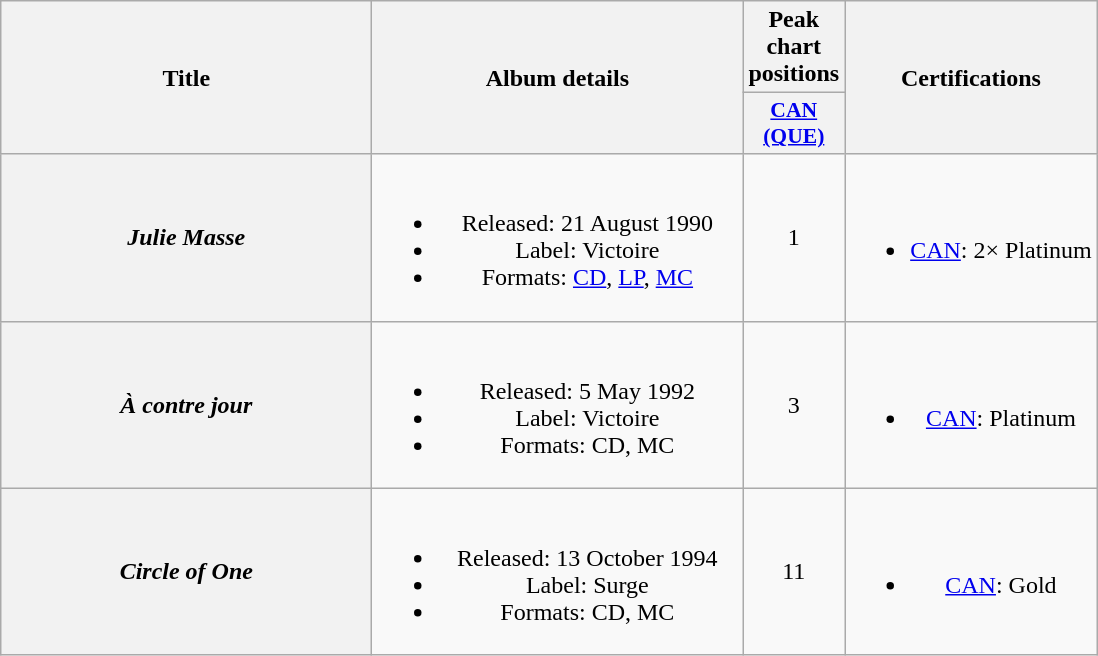<table class="wikitable plainrowheaders" style="text-align:center;">
<tr>
<th rowspan="2" scope="col" style="width:15em;">Title</th>
<th rowspan="2" scope="col" style="width:15em;">Album details</th>
<th>Peak chart positions</th>
<th rowspan="2">Certifications</th>
</tr>
<tr>
<th scope="col" style="width:2em;font-size:90%;"><a href='#'>CAN (QUE)</a><br></th>
</tr>
<tr>
<th scope="row"><em>Julie Masse</em></th>
<td><br><ul><li>Released: 21 August 1990</li><li>Label: Victoire</li><li>Formats: <a href='#'>CD</a>, <a href='#'>LP</a>, <a href='#'>MC</a></li></ul></td>
<td>1</td>
<td><br><ul><li><a href='#'>CAN</a>: 2× Platinum</li></ul></td>
</tr>
<tr>
<th scope="row"><em>À contre jour</em></th>
<td><br><ul><li>Released: 5 May 1992</li><li>Label: Victoire</li><li>Formats: CD, MC</li></ul></td>
<td>3</td>
<td><br><ul><li><a href='#'>CAN</a>: Platinum</li></ul></td>
</tr>
<tr>
<th scope="row"><em>Circle of One</em></th>
<td><br><ul><li>Released: 13 October 1994</li><li>Label: Surge</li><li>Formats: CD, MC</li></ul></td>
<td>11</td>
<td><br><ul><li><a href='#'>CAN</a>: Gold</li></ul></td>
</tr>
</table>
